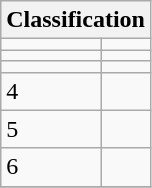<table class="wikitable" font-size: 90%;>
<tr>
<th colspan=2>Classification</th>
</tr>
<tr valign="top">
<td></td>
<td></td>
</tr>
<tr>
<td></td>
<td></td>
</tr>
<tr>
<td></td>
<td></td>
</tr>
<tr>
<td>4</td>
<td></td>
</tr>
<tr>
<td>5</td>
<td></td>
</tr>
<tr>
<td>6</td>
<td></td>
</tr>
<tr>
</tr>
</table>
